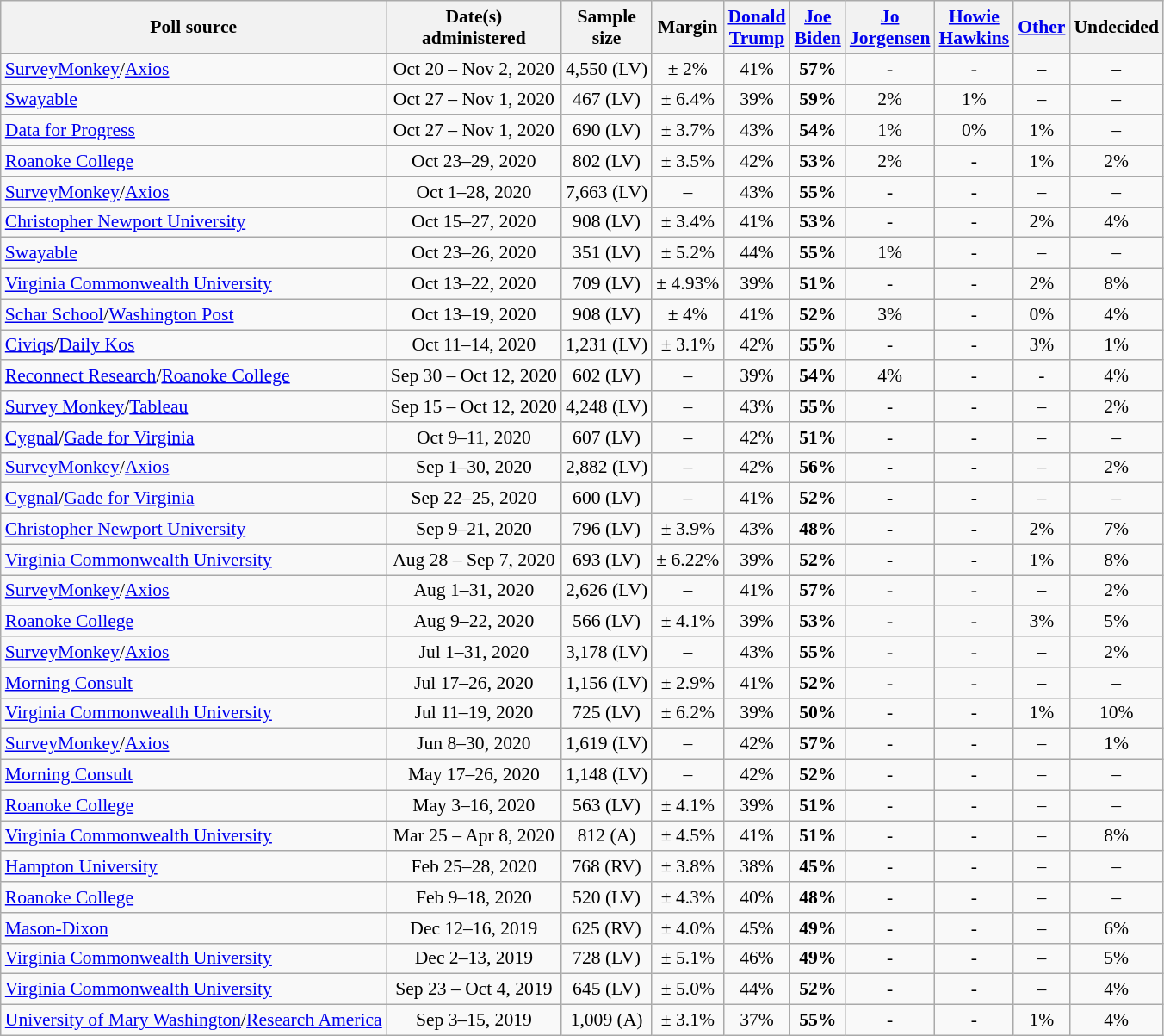<table class="wikitable sortable" style="text-align:center;font-size:90%;line-height:17px">
<tr>
<th>Poll source</th>
<th>Date(s)<br>administered</th>
<th>Sample<br>size</th>
<th>Margin<br></th>
<th class="unsortable"><a href='#'>Donald<br>Trump</a><br><small></small></th>
<th class="unsortable"><a href='#'>Joe<br>Biden</a><br><small></small></th>
<th class="unsortable"><a href='#'>Jo<br>Jorgensen</a><br><small></small></th>
<th class="unsortable"><a href='#'>Howie<br>Hawkins</a><br><small></small></th>
<th class="unsortable"><a href='#'>Other</a></th>
<th class="unsortable">Undecided</th>
</tr>
<tr>
<td style="text-align:left;"><a href='#'>SurveyMonkey</a>/<a href='#'>Axios</a></td>
<td>Oct 20 – Nov 2, 2020</td>
<td>4,550 (LV)</td>
<td>± 2%</td>
<td>41%</td>
<td><strong>57%</strong></td>
<td>-</td>
<td>-</td>
<td>–</td>
<td>–</td>
</tr>
<tr>
<td style="text-align:left;"><a href='#'>Swayable</a></td>
<td>Oct 27 – Nov 1, 2020</td>
<td>467 (LV)</td>
<td>± 6.4%</td>
<td>39%</td>
<td><strong>59%</strong></td>
<td>2%</td>
<td>1%</td>
<td>–</td>
<td>–</td>
</tr>
<tr>
<td style="text-align:left;"><a href='#'>Data for Progress</a></td>
<td>Oct 27 – Nov 1, 2020</td>
<td>690 (LV)</td>
<td>± 3.7%</td>
<td>43%</td>
<td><strong>54%</strong></td>
<td>1%</td>
<td>0%</td>
<td>1%</td>
<td>–</td>
</tr>
<tr>
<td style="text-align:left;"><a href='#'>Roanoke College</a></td>
<td>Oct 23–29, 2020</td>
<td>802 (LV)</td>
<td>± 3.5%</td>
<td>42%</td>
<td><strong>53%</strong></td>
<td>2%</td>
<td>-</td>
<td>1%</td>
<td>2%</td>
</tr>
<tr>
<td style="text-align:left;"><a href='#'>SurveyMonkey</a>/<a href='#'>Axios</a></td>
<td>Oct 1–28, 2020</td>
<td>7,663 (LV)</td>
<td>–</td>
<td>43%</td>
<td><strong>55%</strong></td>
<td>-</td>
<td>-</td>
<td>–</td>
<td>–</td>
</tr>
<tr>
<td style="text-align:left;"><a href='#'>Christopher Newport University</a></td>
<td>Oct 15–27, 2020</td>
<td>908 (LV)</td>
<td>± 3.4%</td>
<td>41%</td>
<td><strong>53%</strong></td>
<td>-</td>
<td>-</td>
<td>2%</td>
<td>4%</td>
</tr>
<tr>
<td style="text-align:left;"><a href='#'>Swayable</a></td>
<td>Oct 23–26, 2020</td>
<td>351 (LV)</td>
<td>± 5.2%</td>
<td>44%</td>
<td><strong>55%</strong></td>
<td>1%</td>
<td>-</td>
<td>–</td>
<td>–</td>
</tr>
<tr>
<td style="text-align:left;"><a href='#'>Virginia Commonwealth University</a></td>
<td>Oct 13–22, 2020</td>
<td>709 (LV)</td>
<td>± 4.93%</td>
<td>39%</td>
<td><strong>51%</strong></td>
<td>-</td>
<td>-</td>
<td>2%</td>
<td>8%</td>
</tr>
<tr>
<td style="text-align:left;"><a href='#'>Schar School</a>/<a href='#'>Washington Post</a></td>
<td>Oct 13–19, 2020</td>
<td>908 (LV)</td>
<td>± 4%</td>
<td>41%</td>
<td><strong>52%</strong></td>
<td>3%</td>
<td>-</td>
<td>0%</td>
<td>4%</td>
</tr>
<tr>
<td style="text-align:left;"><a href='#'>Civiqs</a>/<a href='#'>Daily Kos</a></td>
<td>Oct 11–14, 2020</td>
<td>1,231 (LV)</td>
<td>± 3.1%</td>
<td>42%</td>
<td><strong>55%</strong></td>
<td>-</td>
<td>-</td>
<td>3%</td>
<td>1%</td>
</tr>
<tr>
<td style="text-align:left;"><a href='#'>Reconnect Research</a>/<a href='#'>Roanoke College</a></td>
<td>Sep 30 – Oct 12, 2020</td>
<td>602 (LV)</td>
<td>–</td>
<td>39%</td>
<td><strong>54%</strong></td>
<td>4%</td>
<td>-</td>
<td>-</td>
<td>4%</td>
</tr>
<tr>
<td style="text-align:left;"><a href='#'>Survey Monkey</a>/<a href='#'>Tableau</a></td>
<td>Sep 15 – Oct 12, 2020</td>
<td>4,248 (LV)</td>
<td>–</td>
<td>43%</td>
<td><strong>55%</strong></td>
<td>-</td>
<td>-</td>
<td>–</td>
<td>2%</td>
</tr>
<tr>
<td style="text-align:left;"><a href='#'>Cygnal</a>/<a href='#'>Gade for Virginia</a></td>
<td>Oct 9–11, 2020</td>
<td>607 (LV)</td>
<td>–</td>
<td>42%</td>
<td><strong>51%</strong></td>
<td>-</td>
<td>-</td>
<td>–</td>
<td>–</td>
</tr>
<tr>
<td style="text-align:left;"><a href='#'>SurveyMonkey</a>/<a href='#'>Axios</a></td>
<td>Sep 1–30, 2020</td>
<td>2,882 (LV)</td>
<td>–</td>
<td>42%</td>
<td><strong>56%</strong></td>
<td>-</td>
<td>-</td>
<td>–</td>
<td>2%</td>
</tr>
<tr>
<td style="text-align:left;"><a href='#'>Cygnal</a>/<a href='#'>Gade for Virginia</a></td>
<td>Sep 22–25, 2020</td>
<td>600 (LV)</td>
<td>–</td>
<td>41%</td>
<td><strong>52%</strong></td>
<td>-</td>
<td>-</td>
<td>–</td>
<td>–</td>
</tr>
<tr>
<td style="text-align:left;"><a href='#'>Christopher Newport University</a></td>
<td>Sep 9–21, 2020</td>
<td>796 (LV)</td>
<td>± 3.9%</td>
<td>43%</td>
<td><strong>48%</strong></td>
<td>-</td>
<td>-</td>
<td>2%</td>
<td>7%</td>
</tr>
<tr>
<td style="text-align:left;"><a href='#'>Virginia Commonwealth University</a></td>
<td>Aug 28 – Sep 7, 2020</td>
<td>693 (LV)</td>
<td>± 6.22%</td>
<td>39%</td>
<td><strong>52%</strong></td>
<td>-</td>
<td>-</td>
<td>1%</td>
<td>8%</td>
</tr>
<tr>
<td style="text-align:left;"><a href='#'>SurveyMonkey</a>/<a href='#'>Axios</a></td>
<td>Aug 1–31, 2020</td>
<td>2,626 (LV)</td>
<td>–</td>
<td>41%</td>
<td><strong>57%</strong></td>
<td>-</td>
<td>-</td>
<td>–</td>
<td>2%</td>
</tr>
<tr>
<td style="text-align:left;"><a href='#'>Roanoke College</a></td>
<td>Aug 9–22, 2020</td>
<td>566 (LV)</td>
<td>± 4.1%</td>
<td>39%</td>
<td><strong>53%</strong></td>
<td>-</td>
<td>-</td>
<td>3%</td>
<td>5%</td>
</tr>
<tr>
<td style="text-align:left;"><a href='#'>SurveyMonkey</a>/<a href='#'>Axios</a></td>
<td>Jul 1–31, 2020</td>
<td>3,178 (LV)</td>
<td>–</td>
<td>43%</td>
<td><strong>55%</strong></td>
<td>-</td>
<td>-</td>
<td>–</td>
<td>2%</td>
</tr>
<tr>
<td style="text-align:left;"><a href='#'>Morning Consult</a></td>
<td>Jul 17–26, 2020</td>
<td>1,156 (LV)</td>
<td>± 2.9%</td>
<td>41%</td>
<td><strong>52%</strong></td>
<td>-</td>
<td>-</td>
<td>–</td>
<td>–</td>
</tr>
<tr>
<td style="text-align:left;"><a href='#'>Virginia Commonwealth University</a></td>
<td>Jul 11–19, 2020</td>
<td>725 (LV)</td>
<td>± 6.2%</td>
<td>39%</td>
<td><strong>50%</strong></td>
<td>-</td>
<td>-</td>
<td>1%</td>
<td>10%</td>
</tr>
<tr>
<td style="text-align:left;"><a href='#'>SurveyMonkey</a>/<a href='#'>Axios</a></td>
<td>Jun 8–30, 2020</td>
<td>1,619 (LV)</td>
<td>–</td>
<td>42%</td>
<td><strong>57%</strong></td>
<td>-</td>
<td>-</td>
<td>–</td>
<td>1%</td>
</tr>
<tr>
<td style="text-align:left;"><a href='#'>Morning Consult</a></td>
<td>May 17–26, 2020</td>
<td>1,148 (LV)</td>
<td>–</td>
<td>42%</td>
<td><strong>52%</strong></td>
<td>-</td>
<td>-</td>
<td>–</td>
<td>–</td>
</tr>
<tr>
<td style="text-align:left;"><a href='#'>Roanoke College</a></td>
<td>May 3–16, 2020</td>
<td>563 (LV)</td>
<td>± 4.1%</td>
<td>39%</td>
<td><strong>51%</strong></td>
<td>-</td>
<td>-</td>
<td>–</td>
<td>–</td>
</tr>
<tr>
<td style="text-align:left;"><a href='#'>Virginia Commonwealth University</a></td>
<td>Mar 25 – Apr 8, 2020</td>
<td>812 (A)</td>
<td>± 4.5%</td>
<td>41%</td>
<td><strong>51%</strong></td>
<td>-</td>
<td>-</td>
<td>–</td>
<td>8%</td>
</tr>
<tr>
<td style="text-align:left;"><a href='#'>Hampton University</a></td>
<td>Feb 25–28, 2020</td>
<td>768 (RV)</td>
<td>± 3.8%</td>
<td>38%</td>
<td><strong>45%</strong></td>
<td>-</td>
<td>-</td>
<td>–</td>
<td>–</td>
</tr>
<tr>
<td style="text-align:left;"><a href='#'>Roanoke College</a></td>
<td>Feb 9–18, 2020</td>
<td>520 (LV)</td>
<td>± 4.3%</td>
<td>40%</td>
<td><strong>48%</strong></td>
<td>-</td>
<td>-</td>
<td>–</td>
<td>–</td>
</tr>
<tr>
<td style="text-align:left;"><a href='#'>Mason-Dixon</a></td>
<td>Dec 12–16, 2019</td>
<td>625 (RV)</td>
<td>± 4.0%</td>
<td>45%</td>
<td><strong>49%</strong></td>
<td>-</td>
<td>-</td>
<td>–</td>
<td>6%</td>
</tr>
<tr>
<td style="text-align:left;"><a href='#'>Virginia Commonwealth University</a></td>
<td>Dec 2–13, 2019</td>
<td>728 (LV)</td>
<td>± 5.1%</td>
<td>46%</td>
<td><strong>49%</strong></td>
<td>-</td>
<td>-</td>
<td>–</td>
<td>5%</td>
</tr>
<tr>
<td style="text-align:left;"><a href='#'>Virginia Commonwealth University</a></td>
<td>Sep 23 – Oct 4, 2019</td>
<td>645 (LV)</td>
<td>± 5.0%</td>
<td>44%</td>
<td><strong>52%</strong></td>
<td>-</td>
<td>-</td>
<td>–</td>
<td>4%</td>
</tr>
<tr>
<td style="text-align:left;"><a href='#'>University of Mary Washington</a>/<a href='#'>Research America</a></td>
<td>Sep 3–15, 2019</td>
<td>1,009 (A)</td>
<td>± 3.1%</td>
<td>37%</td>
<td><strong>55%</strong></td>
<td>-</td>
<td>-</td>
<td>1%</td>
<td>4%</td>
</tr>
</table>
